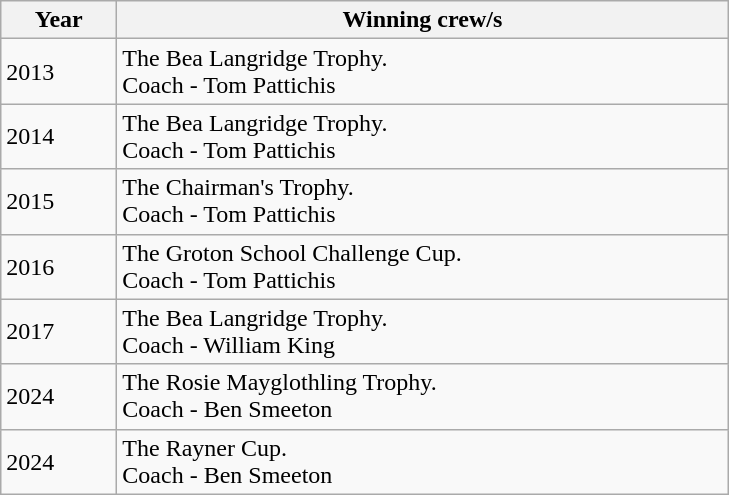<table class="wikitable">
<tr>
<th width=70>Year</th>
<th width=400>Winning crew/s</th>
</tr>
<tr>
<td>2013</td>
<td>The Bea Langridge Trophy.<br>Coach - Tom Pattichis</td>
</tr>
<tr>
<td>2014</td>
<td>The Bea Langridge Trophy.<br>Coach - Tom Pattichis</td>
</tr>
<tr>
<td>2015</td>
<td>The Chairman's Trophy.<br>Coach - Tom Pattichis</td>
</tr>
<tr>
<td>2016</td>
<td>The Groton School Challenge Cup.<br>Coach - Tom Pattichis</td>
</tr>
<tr>
<td>2017</td>
<td>The Bea Langridge Trophy.<br>Coach - William King</td>
</tr>
<tr>
<td>2024</td>
<td>The Rosie Mayglothling Trophy.<br>Coach - Ben Smeeton</td>
</tr>
<tr>
<td>2024</td>
<td>The Rayner Cup.<br>Coach - Ben Smeeton</td>
</tr>
</table>
